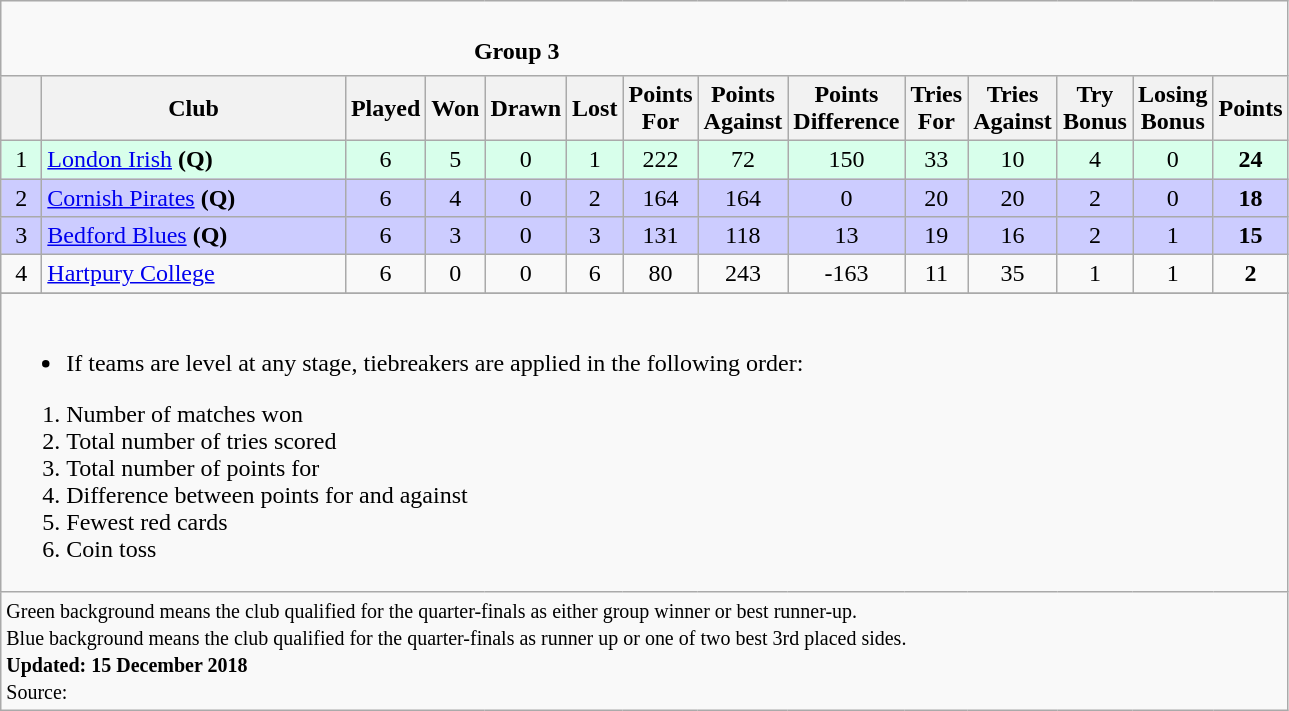<table class="wikitable" style="text-align: center;">
<tr>
<td colspan="15" cellpadding="0" cellspacing="0"><br><table border="0" width="80%" cellpadding="0" cellspacing="0">
<tr>
<td width=20% style="border:0px"></td>
<td style="border:0px"><strong>Group 3</strong></td>
<td width=20% style="border:0px" align=right></td>
</tr>
</table>
</td>
</tr>
<tr>
<th bgcolor="#efefef" width="20"></th>
<th bgcolor="#efefef" width="195">Club</th>
<th bgcolor="#efefef" width="20">Played</th>
<th bgcolor="#efefef" width="20">Won</th>
<th bgcolor="#efefef" width="20">Drawn</th>
<th bgcolor="#efefef" width="20">Lost</th>
<th bgcolor="#efefef" width="20">Points For</th>
<th bgcolor="#efefef" width="20">Points Against</th>
<th bgcolor="#efefef" width="20">Points Difference</th>
<th bgcolor="#efefef" width="20">Tries For</th>
<th bgcolor="#efefef" width="20">Tries Against</th>
<th bgcolor="#efefef" width="20">Try Bonus</th>
<th bgcolor="#efefef" width="20">Losing Bonus</th>
<th bgcolor="#efefef" width="20">Points</th>
</tr>
<tr bgcolor=#d8ffeb align=center>
<td>1</td>
<td style="text-align:left;"><a href='#'>London Irish</a> <strong>(Q)</strong></td>
<td>6</td>
<td>5</td>
<td>0</td>
<td>1</td>
<td>222</td>
<td>72</td>
<td>150</td>
<td>33</td>
<td>10</td>
<td>4</td>
<td>0</td>
<td><strong>24</strong></td>
</tr>
<tr bgcolor=#ccccff align=center>
<td>2</td>
<td style="text-align:left;"><a href='#'>Cornish Pirates</a> <strong>(Q)</strong></td>
<td>6</td>
<td>4</td>
<td>0</td>
<td>2</td>
<td>164</td>
<td>164</td>
<td>0</td>
<td>20</td>
<td>20</td>
<td>2</td>
<td>0</td>
<td><strong>18</strong></td>
</tr>
<tr bgcolor=#ccccff align=center>
<td>3</td>
<td style="text-align:left;"><a href='#'>Bedford Blues</a> <strong>(Q)</strong></td>
<td>6</td>
<td>3</td>
<td>0</td>
<td>3</td>
<td>131</td>
<td>118</td>
<td>13</td>
<td>19</td>
<td>16</td>
<td>2</td>
<td>1</td>
<td><strong>15</strong></td>
</tr>
<tr>
<td>4</td>
<td style="text-align:left;"><a href='#'>Hartpury College</a></td>
<td>6</td>
<td>0</td>
<td>0</td>
<td>6</td>
<td>80</td>
<td>243</td>
<td>-163</td>
<td>11</td>
<td>35</td>
<td>1</td>
<td>1</td>
<td><strong>2</strong></td>
</tr>
<tr>
</tr>
<tr | style="text-align:left;" |>
<td colspan="15"><br><ul><li>If teams are level at any stage, tiebreakers are applied in the following order:</li></ul><ol><li>Number of matches won</li><li>Total number of tries scored</li><li>Total number of points for</li><li>Difference between points for and against</li><li>Fewest red cards</li><li>Coin toss</li></ol></td>
</tr>
<tr | style="text-align:left;" |>
<td colspan="15" style="border:0px"><small><span>Green background</span> means the club qualified for the quarter-finals as either group winner or best runner-up.<br><span>Blue background</span> means the club qualified for the quarter-finals as runner up or one of two best 3rd placed sides.<br><strong>Updated: 15 December 2018</strong><br>Source: </small></td>
</tr>
</table>
